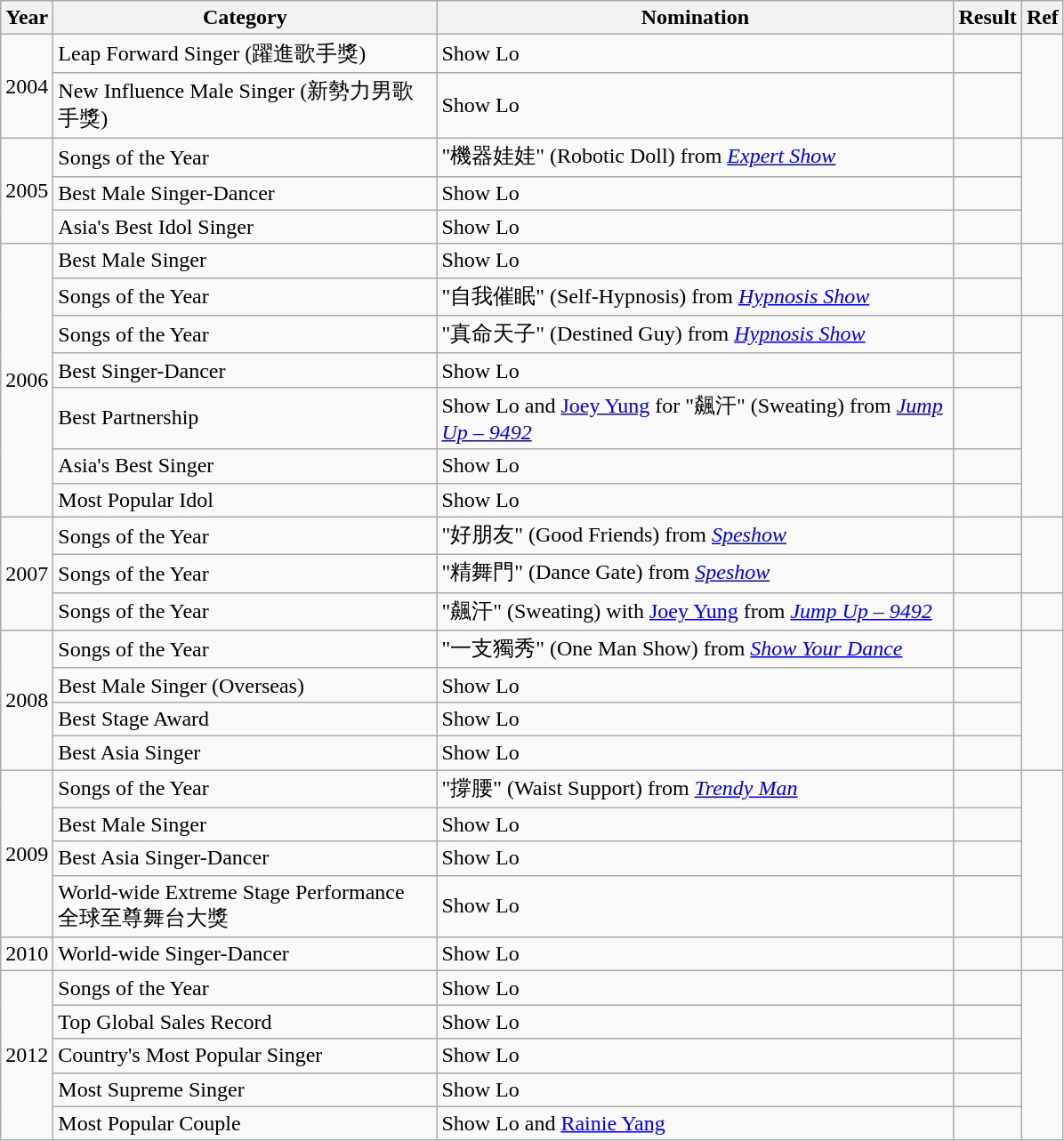<table class="wikitable">
<tr>
<th>Year</th>
<th width="280">Category</th>
<th width="380">Nomination</th>
<th>Result</th>
<th>Ref</th>
</tr>
<tr>
<td rowspan="2">2004</td>
<td>Leap Forward Singer (躍進歌手獎)</td>
<td>Show Lo</td>
<td></td>
<td rowspan="2" align="center"></td>
</tr>
<tr>
<td>New Influence Male Singer (新勢力男歌手獎)</td>
<td>Show Lo</td>
<td></td>
</tr>
<tr>
<td rowspan="3">2005</td>
<td>Songs of the Year</td>
<td>"機器娃娃" (Robotic Doll) from <em><a href='#'>Expert Show</a></em></td>
<td></td>
<td rowspan="3" align="center"></td>
</tr>
<tr>
<td>Best Male Singer-Dancer</td>
<td>Show Lo</td>
<td></td>
</tr>
<tr>
<td>Asia's Best Idol Singer</td>
<td>Show Lo</td>
<td></td>
</tr>
<tr>
<td rowspan="7">2006</td>
<td>Best Male Singer</td>
<td>Show Lo</td>
<td></td>
<td rowspan="2" align="center"></td>
</tr>
<tr>
<td>Songs of the Year</td>
<td>"自我催眠" (Self-Hypnosis) from <em><a href='#'>Hypnosis Show</a></em></td>
<td></td>
</tr>
<tr>
<td>Songs of the Year</td>
<td>"真命天子" (Destined Guy) from <em><a href='#'>Hypnosis Show</a></em></td>
<td></td>
<td rowspan="5" align="center"></td>
</tr>
<tr>
<td>Best Singer-Dancer</td>
<td>Show Lo</td>
<td></td>
</tr>
<tr>
<td>Best Partnership</td>
<td>Show Lo and <a href='#'>Joey Yung</a> for "飆汗" (Sweating) from <em><a href='#'>Jump Up – 9492</a></em></td>
<td></td>
</tr>
<tr>
<td>Asia's Best Singer</td>
<td>Show Lo</td>
<td></td>
</tr>
<tr>
<td>Most Popular Idol</td>
<td>Show Lo</td>
<td></td>
</tr>
<tr>
<td rowspan="3">2007</td>
<td>Songs of the Year</td>
<td>"好朋友" (Good Friends) from <em><a href='#'>Speshow</a></em></td>
<td></td>
<td rowspan="2" align="center"></td>
</tr>
<tr>
<td>Songs of the Year</td>
<td>"精舞門" (Dance Gate) from <em><a href='#'>Speshow</a></em></td>
<td></td>
</tr>
<tr>
<td>Songs of the Year</td>
<td>"飆汗" (Sweating) with <a href='#'>Joey Yung</a> from <em><a href='#'>Jump Up – 9492</a></em></td>
<td></td>
<td align="center"></td>
</tr>
<tr>
<td rowspan="4">2008</td>
<td>Songs of the Year</td>
<td>"一支獨秀" (One Man Show) from <em><a href='#'>Show Your Dance</a></em></td>
<td></td>
<td rowspan="4" align="center"></td>
</tr>
<tr>
<td>Best Male Singer (Overseas)</td>
<td>Show Lo</td>
<td></td>
</tr>
<tr>
<td>Best Stage Award</td>
<td>Show Lo</td>
<td></td>
</tr>
<tr>
<td>Best Asia Singer</td>
<td>Show Lo</td>
<td></td>
</tr>
<tr>
<td rowspan="4">2009</td>
<td>Songs of the Year</td>
<td>"撐腰" (Waist Support) from <em><a href='#'>Trendy Man </a></em></td>
<td></td>
<td rowspan="4" align="center"></td>
</tr>
<tr>
<td>Best Male Singer</td>
<td>Show Lo</td>
<td></td>
</tr>
<tr>
<td>Best Asia Singer-Dancer</td>
<td>Show Lo</td>
<td></td>
</tr>
<tr>
<td>World-wide Extreme Stage Performance<br>全球至尊舞台大獎</td>
<td>Show Lo</td>
<td></td>
</tr>
<tr>
<td>2010</td>
<td>World-wide Singer-Dancer</td>
<td>Show Lo</td>
<td></td>
<td align="center"></td>
</tr>
<tr>
<td rowspan="5">2012</td>
<td>Songs of the Year</td>
<td>Show Lo</td>
<td></td>
</tr>
<tr>
<td>Top Global Sales Record</td>
<td>Show Lo</td>
<td></td>
</tr>
<tr>
<td>Country's Most Popular Singer</td>
<td>Show Lo</td>
<td></td>
</tr>
<tr>
<td>Most Supreme Singer</td>
<td>Show Lo</td>
<td></td>
</tr>
<tr>
<td>Most Popular Couple</td>
<td>Show Lo and <a href='#'>Rainie Yang</a></td>
<td></td>
</tr>
</table>
